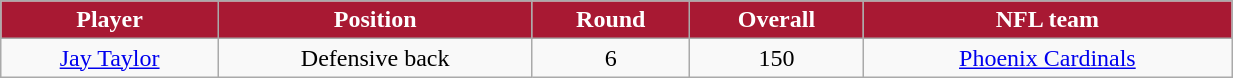<table class="wikitable" width="65%">
<tr align="center" style="background:#A81933;color:#FFFFFF;">
<td><strong>Player</strong></td>
<td><strong>Position</strong></td>
<td><strong>Round</strong></td>
<td><strong>Overall</strong></td>
<td><strong>NFL team</strong></td>
</tr>
<tr align="center" bgcolor="">
<td><a href='#'>Jay Taylor</a></td>
<td>Defensive back</td>
<td>6</td>
<td>150</td>
<td><a href='#'>Phoenix Cardinals</a></td>
</tr>
</table>
